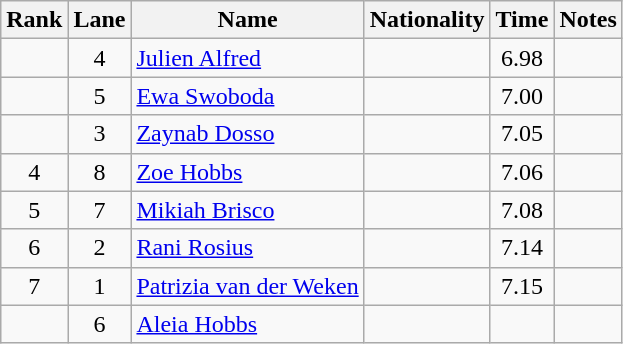<table class="wikitable sortable" style="text-align:center">
<tr>
<th>Rank</th>
<th>Lane</th>
<th>Name</th>
<th>Nationality</th>
<th>Time</th>
<th>Notes</th>
</tr>
<tr>
<td></td>
<td>4</td>
<td align="left"><a href='#'>Julien Alfred</a></td>
<td align="left"></td>
<td>6.98</td>
<td></td>
</tr>
<tr>
<td></td>
<td>5</td>
<td align="left"><a href='#'>Ewa Swoboda</a></td>
<td align="left"></td>
<td>7.00</td>
<td></td>
</tr>
<tr>
<td></td>
<td>3</td>
<td align="left"><a href='#'>Zaynab Dosso</a></td>
<td align="left"></td>
<td>7.05</td>
<td></td>
</tr>
<tr>
<td>4</td>
<td>8</td>
<td align="left"><a href='#'>Zoe Hobbs</a></td>
<td align="left"></td>
<td>7.06</td>
<td></td>
</tr>
<tr>
<td>5</td>
<td>7</td>
<td align="left"><a href='#'>Mikiah Brisco</a></td>
<td align="left"></td>
<td>7.08</td>
<td></td>
</tr>
<tr>
<td>6</td>
<td>2</td>
<td align="left"><a href='#'>Rani Rosius</a></td>
<td align="left"></td>
<td>7.14</td>
<td></td>
</tr>
<tr>
<td>7</td>
<td>1</td>
<td align="left"><a href='#'>Patrizia van der Weken</a></td>
<td align="left"></td>
<td>7.15</td>
<td></td>
</tr>
<tr>
<td></td>
<td>6</td>
<td align="left"><a href='#'>Aleia Hobbs</a></td>
<td align="left"></td>
<td></td>
<td></td>
</tr>
</table>
